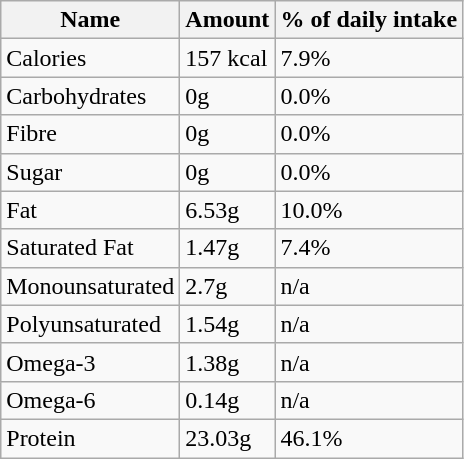<table class="wikitable collapsible">
<tr>
<th>Name</th>
<th>Amount</th>
<th>% of daily intake</th>
</tr>
<tr>
<td>Calories</td>
<td>157 kcal</td>
<td>7.9%</td>
</tr>
<tr>
<td>Carbohydrates</td>
<td>0g</td>
<td>0.0%</td>
</tr>
<tr>
<td>Fibre</td>
<td>0g</td>
<td>0.0%</td>
</tr>
<tr>
<td>Sugar</td>
<td>0g</td>
<td>0.0%</td>
</tr>
<tr>
<td>Fat</td>
<td>6.53g</td>
<td>10.0%</td>
</tr>
<tr>
<td>Saturated Fat</td>
<td>1.47g</td>
<td>7.4%</td>
</tr>
<tr>
<td>Monounsaturated</td>
<td>2.7g</td>
<td>n/a</td>
</tr>
<tr>
<td>Polyunsaturated</td>
<td>1.54g</td>
<td>n/a</td>
</tr>
<tr>
<td>Omega-3</td>
<td>1.38g</td>
<td>n/a</td>
</tr>
<tr>
<td>Omega-6</td>
<td>0.14g</td>
<td>n/a</td>
</tr>
<tr>
<td>Protein</td>
<td>23.03g</td>
<td>46.1%</td>
</tr>
</table>
